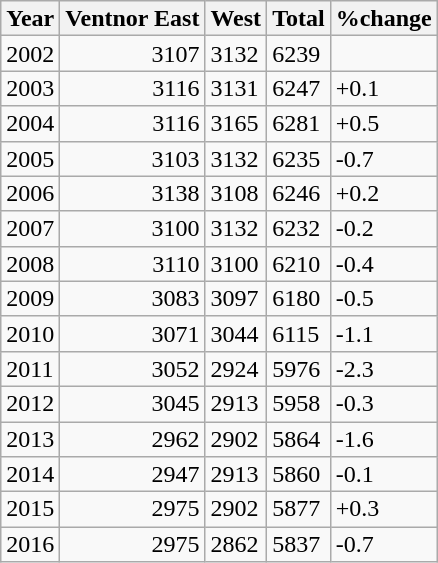<table class="wikitable sortable"  style="line-height:1.0em; border:1px #000; margin-left:0; text-align:left;">
<tr>
<th>Year</th>
<th>Ventnor East</th>
<th>West</th>
<th>Total</th>
<th>%change</th>
</tr>
<tr>
<td>2002</td>
<td align=right>3107</td>
<td>3132</td>
<td>6239</td>
<td></td>
</tr>
<tr>
<td>2003</td>
<td align=right>3116</td>
<td>3131</td>
<td>6247</td>
<td>+0.1</td>
</tr>
<tr>
<td>2004</td>
<td align=right>3116</td>
<td>3165</td>
<td>6281</td>
<td>+0.5</td>
</tr>
<tr>
<td>2005</td>
<td align=right>3103</td>
<td>3132</td>
<td>6235</td>
<td>-0.7</td>
</tr>
<tr>
<td>2006</td>
<td align=right>3138</td>
<td>3108</td>
<td>6246</td>
<td>+0.2</td>
</tr>
<tr>
<td>2007</td>
<td align=right>3100</td>
<td>3132</td>
<td>6232</td>
<td>-0.2</td>
</tr>
<tr>
<td>2008</td>
<td align=right>3110</td>
<td>3100</td>
<td>6210</td>
<td>-0.4</td>
</tr>
<tr>
<td>2009</td>
<td align=right>3083</td>
<td>3097</td>
<td>6180</td>
<td>-0.5</td>
</tr>
<tr>
<td>2010</td>
<td align=right>3071</td>
<td>3044</td>
<td>6115</td>
<td>-1.1</td>
</tr>
<tr>
<td>2011</td>
<td align=right>3052</td>
<td>2924</td>
<td>5976</td>
<td>-2.3</td>
</tr>
<tr>
<td>2012</td>
<td align=right>3045</td>
<td>2913</td>
<td>5958</td>
<td>-0.3</td>
</tr>
<tr>
<td>2013</td>
<td align=right>2962</td>
<td>2902</td>
<td>5864</td>
<td>-1.6</td>
</tr>
<tr>
<td>2014</td>
<td align=right>2947</td>
<td>2913</td>
<td>5860</td>
<td>-0.1</td>
</tr>
<tr>
<td>2015</td>
<td align=right>2975</td>
<td>2902</td>
<td>5877</td>
<td>+0.3</td>
</tr>
<tr>
<td>2016</td>
<td align=right>2975</td>
<td>2862</td>
<td>5837</td>
<td>-0.7</td>
</tr>
<tr>
</tr>
</table>
